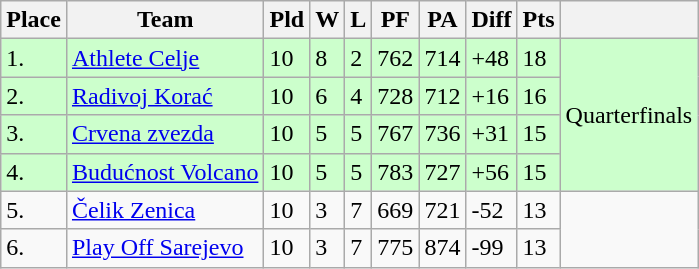<table class="wikitable">
<tr>
<th>Place</th>
<th>Team</th>
<th>Pld</th>
<th>W</th>
<th>L</th>
<th>PF</th>
<th>PA</th>
<th>Diff</th>
<th>Pts</th>
<th></th>
</tr>
<tr bgcolor=#ccffcc>
<td>1.</td>
<td> <a href='#'>Athlete Celje</a></td>
<td>10</td>
<td>8</td>
<td>2</td>
<td>762</td>
<td>714</td>
<td>+48</td>
<td>18</td>
<td rowspan="4">Quarterfinals</td>
</tr>
<tr bgcolor=#ccffcc>
<td>2.</td>
<td> <a href='#'>Radivoj Korać</a></td>
<td>10</td>
<td>6</td>
<td>4</td>
<td>728</td>
<td>712</td>
<td>+16</td>
<td>16</td>
</tr>
<tr bgcolor=#ccffcc>
<td>3.</td>
<td> <a href='#'>Crvena zvezda</a></td>
<td>10</td>
<td>5</td>
<td>5</td>
<td>767</td>
<td>736</td>
<td>+31</td>
<td>15</td>
</tr>
<tr bgcolor=#ccffcc>
<td>4.</td>
<td> <a href='#'>Budućnost Volcano</a></td>
<td>10</td>
<td>5</td>
<td>5</td>
<td>783</td>
<td>727</td>
<td>+56</td>
<td>15</td>
</tr>
<tr>
<td>5.</td>
<td> <a href='#'>Čelik Zenica</a></td>
<td>10</td>
<td>3</td>
<td>7</td>
<td>669</td>
<td>721</td>
<td>-52</td>
<td>13</td>
<td rowspan="2"></td>
</tr>
<tr>
<td>6.</td>
<td> <a href='#'>Play Off Sarejevo</a></td>
<td>10</td>
<td>3</td>
<td>7</td>
<td>775</td>
<td>874</td>
<td>-99</td>
<td>13</td>
</tr>
</table>
